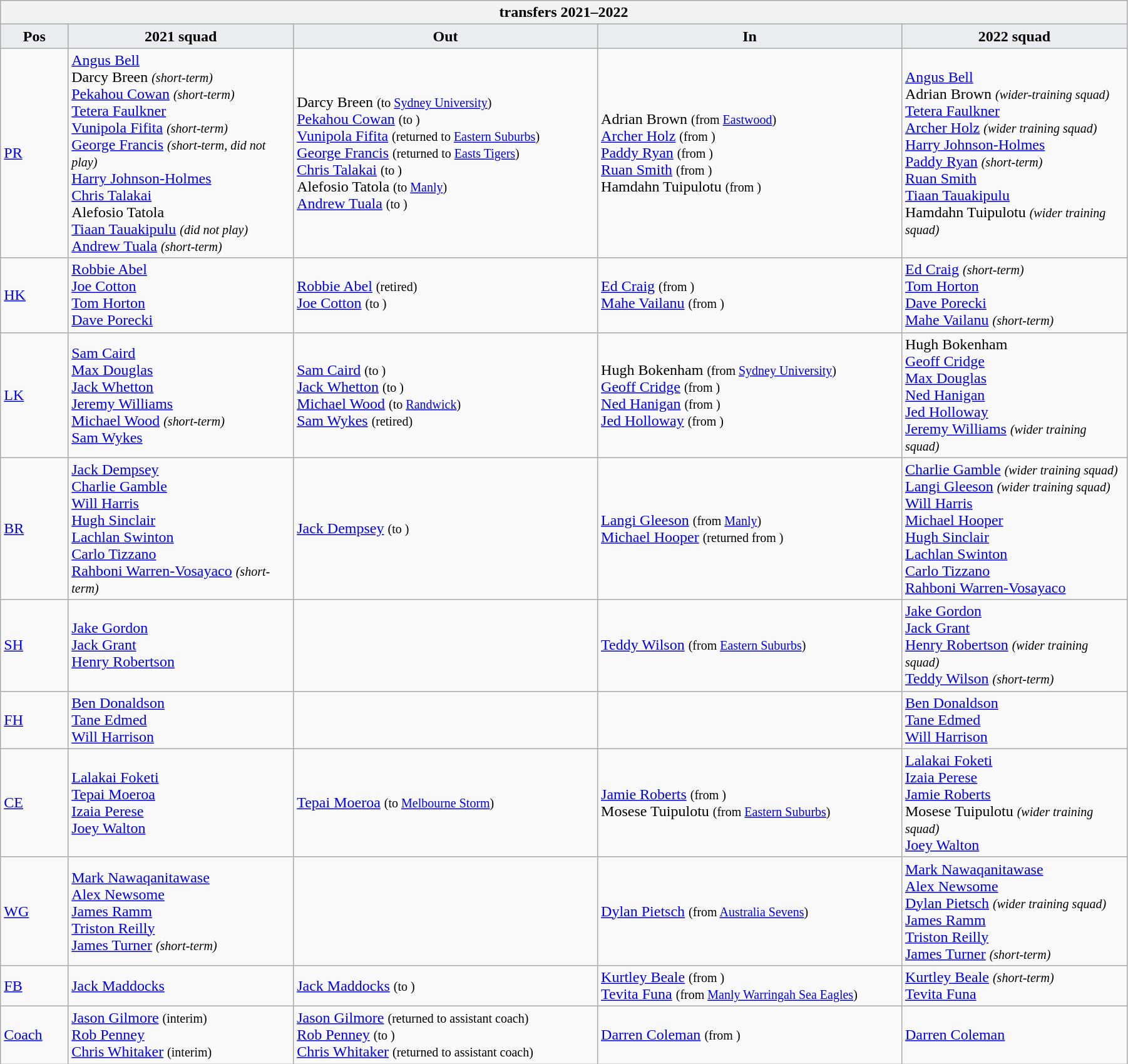<table class="wikitable" style="text-align: left; width:95%">
<tr>
<th colspan="100%"> transfers 2021–2022</th>
</tr>
<tr>
<th style="background:#ebecf0; width:6%;">Pos</th>
<th style="background:#ebecf0; width:20%;">2021 squad</th>
<th style="background:#ebecf0; width:27%;">Out</th>
<th style="background:#ebecf0; width:27%;">In</th>
<th style="background:#ebecf0; width:20%;">2022 squad</th>
</tr>
<tr>
<td><a href='#'>PR</a></td>
<td> <a href='#'>Angus Bell</a> <br> Darcy Breen <small><em>(short-term)</em></small> <br> <a href='#'>Pekahou Cowan</a> <small><em>(short-term)</em></small> <br> <a href='#'>Tetera Faulkner</a> <br> <a href='#'>Vunipola Fifita</a> <small><em>(short-term)</em></small> <br> <a href='#'>George Francis</a> <small><em>(short-term, did not play)</em></small> <br> <a href='#'>Harry Johnson-Holmes</a> <br> <a href='#'>Chris Talakai</a> <br> Alefosio Tatola <br> <a href='#'>Tiaan Tauakipulu</a> <small><em>(did not play)</em></small> <br> <a href='#'>Andrew Tuala</a> <small><em>(short-term)</em></small></td>
<td>  Darcy Breen <small>(to <a href='#'>Sydney University</a>)</small> <br>  <a href='#'>Pekahou Cowan</a> <small>(to )</small> <br>  <a href='#'>Vunipola Fifita</a> <small>(returned to <a href='#'>Eastern Suburbs</a>)</small> <br>  <a href='#'>George Francis</a> <small>(returned to <a href='#'>Easts Tigers</a>)</small> <br>  <a href='#'>Chris Talakai</a> <small>(to )</small> <br>  Alefosio Tatola <small>(to <a href='#'>Manly</a>)</small> <br>  <a href='#'>Andrew Tuala</a> <small>(to )</small></td>
<td>  Adrian Brown <small>(from <a href='#'>Eastwood</a>)</small> <br>  <a href='#'>Archer Holz</a> <small>(from )</small> <br>  <a href='#'>Paddy Ryan</a> <small>(from )</small> <br>  <a href='#'>Ruan Smith</a> <small>(from )</small> <br>  Hamdahn Tuipulotu <small>(from )</small></td>
<td> <a href='#'>Angus Bell</a> <br> Adrian Brown <small><em>(wider-training squad)</em></small> <br> <a href='#'>Tetera Faulkner</a> <br> <a href='#'>Archer Holz</a> <small><em>(wider training squad)</em></small> <br> <a href='#'>Harry Johnson-Holmes</a> <br> <a href='#'>Paddy Ryan</a> <small><em>(short-term)</em></small> <br> <a href='#'>Ruan Smith</a> <br> <a href='#'>Tiaan Tauakipulu</a> <br> Hamdahn Tuipulotu <small><em>(wider training squad)</em></small></td>
</tr>
<tr>
<td><a href='#'>HK</a></td>
<td> <a href='#'>Robbie Abel</a> <br> <a href='#'>Joe Cotton</a> <br> <a href='#'>Tom Horton</a> <br> <a href='#'>Dave Porecki</a></td>
<td>  <a href='#'>Robbie Abel</a> <small>(retired)</small> <br>  <a href='#'>Joe Cotton</a> <small>(to )</small></td>
<td>  <a href='#'>Ed Craig</a> <small>(from )</small> <br>  <a href='#'>Mahe Vailanu</a> <small>(from )</small></td>
<td> <a href='#'>Ed Craig</a> <small><em>(short-term)</em></small> <br> <a href='#'>Tom Horton</a> <br> <a href='#'>Dave Porecki</a> <br> <a href='#'>Mahe Vailanu</a> <small><em>(short-term)</em></small></td>
</tr>
<tr>
<td><a href='#'>LK</a></td>
<td> <a href='#'>Sam Caird</a> <br> <a href='#'>Max Douglas</a> <br> <a href='#'>Jack Whetton</a> <br> <a href='#'>Jeremy Williams</a> <br> <a href='#'>Michael Wood</a> <small><em>(short-term)</em></small> <br> <a href='#'>Sam Wykes</a></td>
<td>  <a href='#'>Sam Caird</a> <small>(to )</small> <br>  <a href='#'>Jack Whetton</a> <small>(to )</small> <br>  <a href='#'>Michael Wood</a> <small>(to <a href='#'>Randwick</a>)</small> <br>  <a href='#'>Sam Wykes</a> <small>(retired)</small></td>
<td>  Hugh Bokenham <small>(from <a href='#'>Sydney University</a>)</small> <br>  <a href='#'>Geoff Cridge</a> <small>(from )</small> <br>  <a href='#'>Ned Hanigan</a> <small>(from )</small> <br>  <a href='#'>Jed Holloway</a> <small>(from )</small></td>
<td> Hugh Bokenham <br> <a href='#'>Geoff Cridge</a> <br> <a href='#'>Max Douglas</a> <br> <a href='#'>Ned Hanigan</a> <br> <a href='#'>Jed Holloway</a> <br> <a href='#'>Jeremy Williams</a> <small><em>(wider training squad)</em></small></td>
</tr>
<tr>
<td><a href='#'>BR</a></td>
<td> <a href='#'>Jack Dempsey</a> <br> <a href='#'>Charlie Gamble</a> <br> <a href='#'>Will Harris</a> <br> <a href='#'>Hugh Sinclair</a> <br> <a href='#'>Lachlan Swinton</a> <br> <a href='#'>Carlo Tizzano</a> <br> <a href='#'>Rahboni Warren-Vosayaco</a> <small><em>(short-term)</em></small></td>
<td>  <a href='#'>Jack Dempsey</a> <small>(to )</small></td>
<td>  <a href='#'>Langi Gleeson</a> <small>(from <a href='#'>Manly</a>)</small> <br>  <a href='#'>Michael Hooper</a> <small>(returned from )</small></td>
<td> <a href='#'>Charlie Gamble</a> <small><em>(wider training squad)</em></small> <br> <a href='#'>Langi Gleeson</a> <small><em>(wider training squad)</em></small> <br> <a href='#'>Will Harris</a> <br> <a href='#'>Michael Hooper</a> <br> <a href='#'>Hugh Sinclair</a> <br> <a href='#'>Lachlan Swinton</a> <br> <a href='#'>Carlo Tizzano</a> <br> <a href='#'>Rahboni Warren-Vosayaco</a></td>
</tr>
<tr>
<td><a href='#'>SH</a></td>
<td> <a href='#'>Jake Gordon</a> <br> <a href='#'>Jack Grant</a> <br> <a href='#'>Henry Robertson</a></td>
<td></td>
<td>  <a href='#'>Teddy Wilson</a> <small>(from <a href='#'>Eastern Suburbs</a>)</small></td>
<td> <a href='#'>Jake Gordon</a> <br> <a href='#'>Jack Grant</a> <br> <a href='#'>Henry Robertson</a> <small><em>(wider training squad)</em></small> <br> <a href='#'>Teddy Wilson</a> <small><em>(short-term)</em></small></td>
</tr>
<tr>
<td><a href='#'>FH</a></td>
<td> <a href='#'>Ben Donaldson</a> <br> <a href='#'>Tane Edmed</a> <br> <a href='#'>Will Harrison</a></td>
<td></td>
<td></td>
<td> <a href='#'>Ben Donaldson</a> <br> <a href='#'>Tane Edmed</a> <br> <a href='#'>Will Harrison</a></td>
</tr>
<tr>
<td><a href='#'>CE</a></td>
<td> <a href='#'>Lalakai Foketi</a> <br> <a href='#'>Tepai Moeroa</a> <br> <a href='#'>Izaia Perese</a> <br> <a href='#'>Joey Walton</a></td>
<td>  <a href='#'>Tepai Moeroa</a> <small>(to <a href='#'>Melbourne Storm</a>)</small></td>
<td>  <a href='#'>Jamie Roberts</a> <small>(from )</small> <br>  Mosese Tuipulotu <small>(from <a href='#'>Eastern Suburbs</a>)</small></td>
<td> <a href='#'>Lalakai Foketi</a> <br> <a href='#'>Izaia Perese</a> <br> <a href='#'>Jamie Roberts</a> <br> Mosese Tuipulotu <small><em>(wider training squad)</em></small> <br> <a href='#'>Joey Walton</a></td>
</tr>
<tr>
<td><a href='#'>WG</a></td>
<td> <a href='#'>Mark Nawaqanitawase</a> <br> <a href='#'>Alex Newsome</a> <br> <a href='#'>James Ramm</a> <br> <a href='#'>Triston Reilly</a> <br> <a href='#'>James Turner</a> <small><em>(short-term)</em></small></td>
<td></td>
<td>  <a href='#'>Dylan Pietsch</a> <small>(from <a href='#'>Australia Sevens</a>)</small></td>
<td> <a href='#'>Mark Nawaqanitawase</a> <br> <a href='#'>Alex Newsome</a> <br> <a href='#'>Dylan Pietsch</a> <small><em>(wider training squad)</em></small> <br> <a href='#'>James Ramm</a> <br> <a href='#'>Triston Reilly</a> <br> <a href='#'>James Turner</a> <small><em>(short-term)</em></small></td>
</tr>
<tr>
<td><a href='#'>FB</a></td>
<td> <a href='#'>Jack Maddocks</a></td>
<td>  <a href='#'>Jack Maddocks</a> <small>(to )</small></td>
<td>  <a href='#'>Kurtley Beale</a> <small>(from )</small> <br>  <a href='#'>Tevita Funa</a> <small>(from <a href='#'>Manly Warringah Sea Eagles</a>)</small></td>
<td> <a href='#'>Kurtley Beale</a> <small><em>(short-term)</em></small> <br> <a href='#'>Tevita Funa</a></td>
</tr>
<tr>
<td><a href='#'>Coach</a></td>
<td> <a href='#'>Jason Gilmore</a> <small>(interim)</small> <br> <a href='#'>Rob Penney</a> <br> <a href='#'>Chris Whitaker</a> <small>(interim)</small></td>
<td>  <a href='#'>Jason Gilmore</a> <small>(returned to assistant coach)</small> <br>  <a href='#'>Rob Penney</a> <small>(to )</small> <br>  <a href='#'>Chris Whitaker</a> <small>(returned to assistant coach)</small></td>
<td>  <a href='#'>Darren Coleman</a> <small>(from )</small></td>
<td> <a href='#'>Darren Coleman</a></td>
</tr>
</table>
